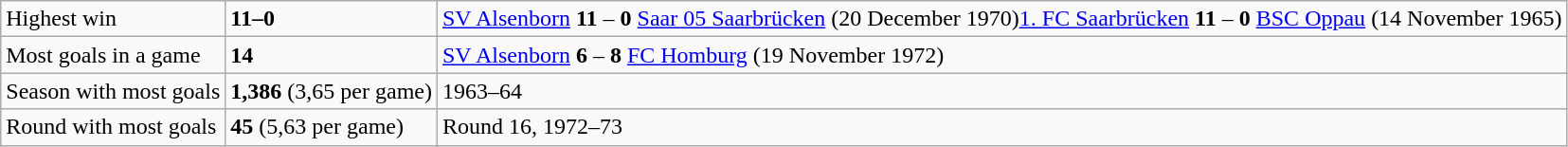<table class="wikitable">
<tr>
<td>Highest win</td>
<td><strong>11–0</strong></td>
<td><a href='#'>SV Alsenborn</a> <strong>11</strong> – <strong>0</strong> <a href='#'>Saar 05 Saarbrücken</a>  (20 December 1970)<a href='#'>1. FC Saarbrücken</a> <strong>11</strong> – <strong>0</strong> <a href='#'>BSC Oppau</a>  (14 November 1965)</td>
</tr>
<tr>
<td>Most goals in a game</td>
<td><strong>14</strong></td>
<td><a href='#'>SV Alsenborn</a> <strong>6</strong> – <strong>8</strong>  <a href='#'>FC Homburg</a> (19 November 1972)</td>
</tr>
<tr>
<td>Season with most goals</td>
<td><strong>1,386</strong> (3,65 per game)</td>
<td>1963–64 </td>
</tr>
<tr>
<td>Round with most goals</td>
<td><strong>45</strong> (5,63 per game)</td>
<td>Round 16, 1972–73 </td>
</tr>
</table>
